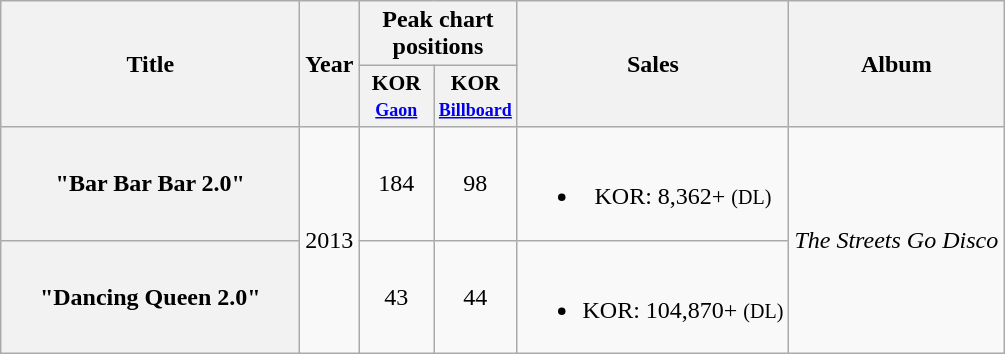<table class="wikitable plainrowheaders" style="text-align:center;" border="1">
<tr>
<th scope="col" rowspan="2" style="width:12em;">Title</th>
<th scope="col" rowspan="2">Year</th>
<th scope="col" colspan="2">Peak chart positions</th>
<th scope="col" rowspan="2">Sales</th>
<th scope="col" rowspan="2">Album</th>
</tr>
<tr>
<th scope="col" style="width:3em;font-size:90%;">KOR <small><a href='#'>Gaon</a></small><br></th>
<th scope="col" style="width:3em;font-size:90%;">KOR <small><a href='#'>Billboard</a></small><br></th>
</tr>
<tr>
<th scope="row">"Bar Bar Bar 2.0"</th>
<td rowspan="2">2013</td>
<td>184</td>
<td>98</td>
<td><br><ul><li>KOR: 8,362+ <small>(DL)</small></li></ul></td>
<td rowspan="2"><em>The Streets Go Disco</em></td>
</tr>
<tr>
<th scope="row">"Dancing Queen 2.0"</th>
<td>43</td>
<td>44</td>
<td><br><ul><li>KOR: 104,870+ <small>(DL)</small></li></ul></td>
</tr>
</table>
